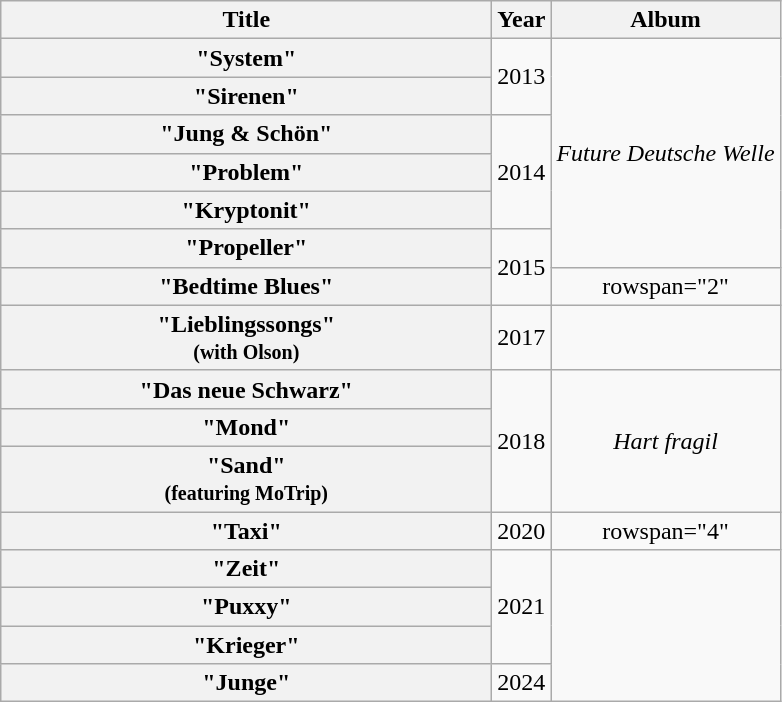<table class="wikitable plainrowheaders" style="text-align:center;">
<tr>
<th scope="col" rowspan="1" style="width:20em;">Title</th>
<th scope="col" rowspan="1">Year</th>
<th scope="col" rowspan="1">Album</th>
</tr>
<tr>
<th scope="row">"System"</th>
<td rowspan="2">2013</td>
<td rowspan="6"><em>Future Deutsche Welle</em></td>
</tr>
<tr>
<th scope="row">"Sirenen"</th>
</tr>
<tr>
<th scope="row">"Jung & Schön"</th>
<td rowspan="3">2014</td>
</tr>
<tr>
<th scope="row">"Problem"</th>
</tr>
<tr>
<th scope="row">"Kryptonit"</th>
</tr>
<tr>
<th scope="row">"Propeller"</th>
<td rowspan="2">2015</td>
</tr>
<tr>
<th scope="row">"Bedtime Blues"</th>
<td>rowspan="2" </td>
</tr>
<tr>
<th scope="row">"Lieblingssongs"<br><small>(with Olson)</small></th>
<td>2017</td>
</tr>
<tr>
<th scope="row">"Das neue Schwarz"</th>
<td rowspan="3">2018</td>
<td rowspan="3"><em>Hart fragil</em></td>
</tr>
<tr>
<th scope="row">"Mond"</th>
</tr>
<tr>
<th scope="row">"Sand"<br><small>(featuring MoTrip)</small></th>
</tr>
<tr>
<th scope="row">"Taxi"</th>
<td>2020</td>
<td>rowspan="4" </td>
</tr>
<tr>
<th scope="row">"Zeit"</th>
<td rowspan="3">2021</td>
</tr>
<tr>
<th scope="row">"Puxxy"</th>
</tr>
<tr>
<th scope="row">"Krieger"</th>
</tr>
<tr>
<th scope="row">"Junge"</th>
<td rowspan="1">2024</td>
</tr>
</table>
